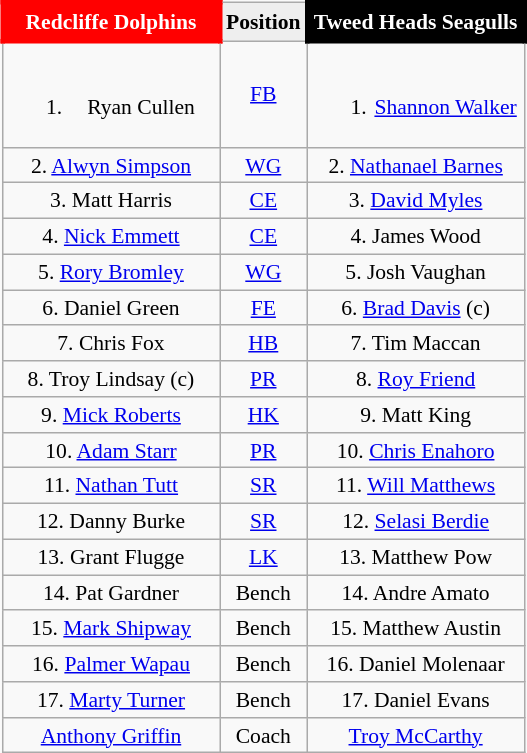<table class="wikitable" style="float:right; font-size:90%; text-align:center; margin-left:1em;">
<tr style="background:#f03;">
<th align="centre" width="136" style="border: 3px solid red; background: red; color: white">Redcliffe Dolphins</th>
<th align="center" style="background: #eeeeee; color: black">Position</th>
<th align="centre" width="136" style="border: 3px solid black; background: black; color: white">Tweed Heads Seagulls</th>
</tr>
<tr>
<td><br><ol><li>Ryan Cullen</li></ol></td>
<td><a href='#'>FB</a></td>
<td><br><ol><li><a href='#'>Shannon Walker</a></li></ol></td>
</tr>
<tr>
<td>2. <a href='#'>Alwyn Simpson</a></td>
<td><a href='#'>WG</a></td>
<td>2. <a href='#'>Nathanael Barnes</a></td>
</tr>
<tr>
<td>3. Matt Harris</td>
<td><a href='#'>CE</a></td>
<td>3. <a href='#'>David Myles</a></td>
</tr>
<tr>
<td>4. <a href='#'>Nick Emmett</a></td>
<td><a href='#'>CE</a></td>
<td>4. James Wood</td>
</tr>
<tr>
<td>5. <a href='#'>Rory Bromley</a></td>
<td><a href='#'>WG</a></td>
<td>5. Josh Vaughan</td>
</tr>
<tr>
<td>6. Daniel Green</td>
<td><a href='#'>FE</a></td>
<td>6. <a href='#'>Brad Davis</a> (c)</td>
</tr>
<tr>
<td>7. Chris Fox</td>
<td><a href='#'>HB</a></td>
<td>7. Tim Maccan</td>
</tr>
<tr>
<td>8. Troy Lindsay (c)</td>
<td><a href='#'>PR</a></td>
<td>8. <a href='#'>Roy Friend</a></td>
</tr>
<tr>
<td>9. <a href='#'>Mick Roberts</a></td>
<td><a href='#'>HK</a></td>
<td>9. Matt King</td>
</tr>
<tr>
<td>10. <a href='#'>Adam Starr</a></td>
<td><a href='#'>PR</a></td>
<td>10. <a href='#'>Chris Enahoro</a></td>
</tr>
<tr>
<td>11. <a href='#'>Nathan Tutt</a></td>
<td><a href='#'>SR</a></td>
<td>11. <a href='#'>Will Matthews</a></td>
</tr>
<tr>
<td>12. Danny Burke</td>
<td><a href='#'>SR</a></td>
<td>12. <a href='#'>Selasi Berdie</a></td>
</tr>
<tr>
<td>13. Grant Flugge</td>
<td><a href='#'>LK</a></td>
<td>13. Matthew Pow</td>
</tr>
<tr>
<td>14. Pat Gardner</td>
<td>Bench</td>
<td>14. Andre Amato</td>
</tr>
<tr>
<td>15. <a href='#'>Mark Shipway</a></td>
<td>Bench</td>
<td>15. Matthew Austin</td>
</tr>
<tr>
<td>16. <a href='#'>Palmer Wapau</a></td>
<td>Bench</td>
<td>16. Daniel Molenaar</td>
</tr>
<tr>
<td>17. <a href='#'>Marty Turner</a></td>
<td>Bench</td>
<td>17. Daniel Evans</td>
</tr>
<tr>
<td><a href='#'>Anthony Griffin</a></td>
<td>Coach</td>
<td><a href='#'>Troy McCarthy</a></td>
</tr>
</table>
